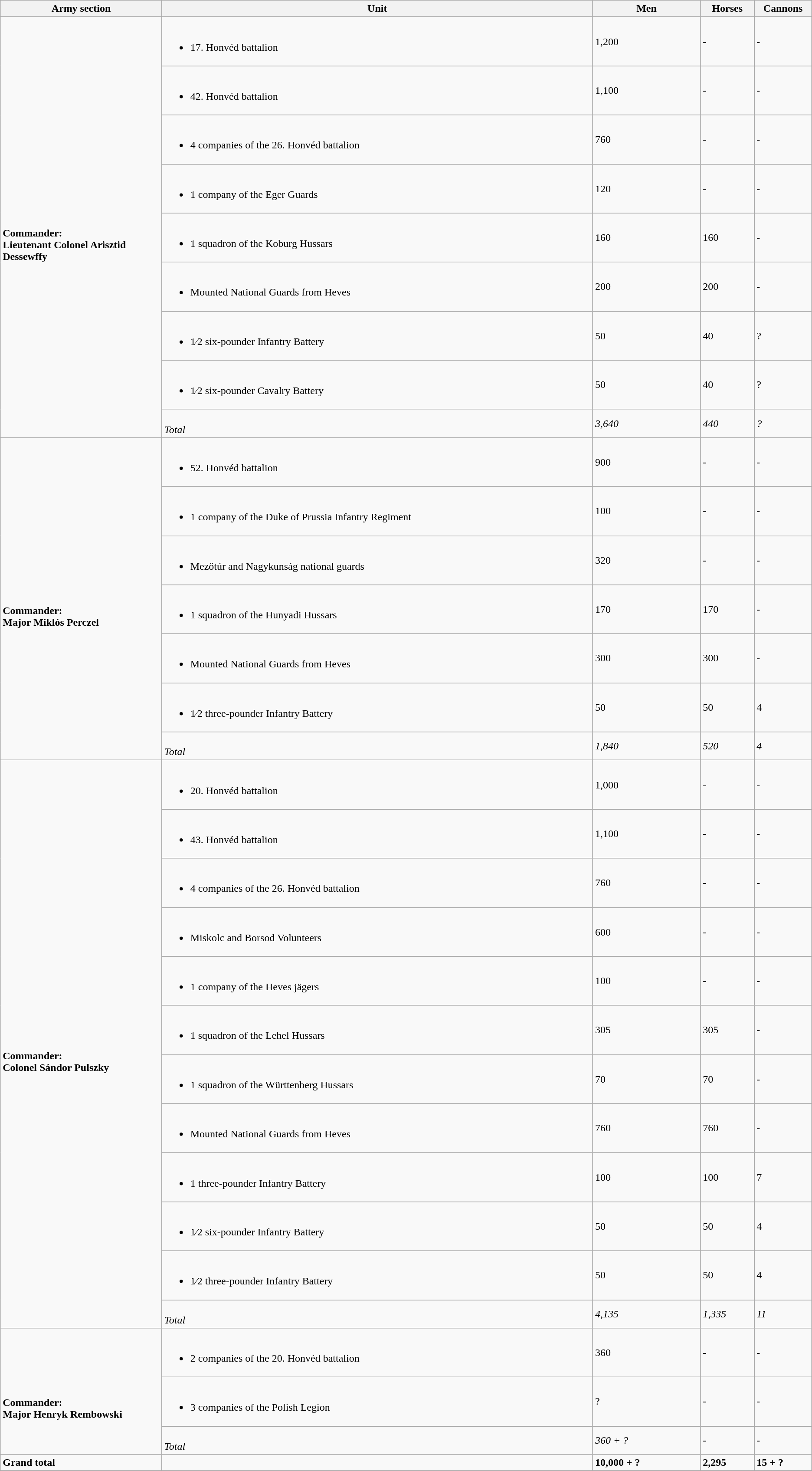<table class="wikitable">
<tr>
<th width=15%>Army section</th>
<th width=40%>Unit</th>
<th width=10%>Men</th>
<th width=5%>Horses</th>
<th width=5%>Cannons</th>
</tr>
<tr>
<td rowspan="9"><br>
<br> <br><strong>Commander:<br> Lieutenant Colonel Arisztid Dessewffy</strong></td>
<td><br><ul><li>17. Honvéd battalion</li></ul></td>
<td>1,200</td>
<td>-</td>
<td>-</td>
</tr>
<tr>
<td><br><ul><li>42. Honvéd battalion</li></ul></td>
<td>1,100</td>
<td>-</td>
<td>-</td>
</tr>
<tr>
<td><br><ul><li>4 companies of the 26. Honvéd battalion</li></ul></td>
<td>760</td>
<td>-</td>
<td>-</td>
</tr>
<tr>
<td><br><ul><li>1 company of the Eger Guards</li></ul></td>
<td>120</td>
<td>-</td>
<td>-</td>
</tr>
<tr>
<td><br><ul><li>1 squadron of the Koburg Hussars</li></ul></td>
<td>160</td>
<td>160</td>
<td>-</td>
</tr>
<tr>
<td><br><ul><li>Mounted National Guards from Heves</li></ul></td>
<td>200</td>
<td>200</td>
<td>-</td>
</tr>
<tr>
<td><br><ul><li>1⁄2 six-pounder Infantry Battery</li></ul></td>
<td>50</td>
<td>40</td>
<td>?</td>
</tr>
<tr>
<td><br><ul><li>1⁄2 six-pounder Cavalry Battery</li></ul></td>
<td>50</td>
<td>40</td>
<td>?</td>
</tr>
<tr>
<td><br><em>Total</em></td>
<td><em>3,640</em></td>
<td><em>440</em></td>
<td><em>?</em></td>
</tr>
<tr>
<td rowspan="7"><br>
<br> <br><strong>Commander:<br> Major Miklós Perczel</strong></td>
<td><br><ul><li>52. Honvéd battalion</li></ul></td>
<td>900</td>
<td>-</td>
<td>-</td>
</tr>
<tr>
<td><br><ul><li>1 company of the Duke of Prussia Infantry Regiment</li></ul></td>
<td>100</td>
<td>-</td>
<td>-</td>
</tr>
<tr>
<td><br><ul><li>Mezőtúr and Nagykunság national guards</li></ul></td>
<td>320</td>
<td>-</td>
<td>-</td>
</tr>
<tr>
<td><br><ul><li>1 squadron of the Hunyadi Hussars</li></ul></td>
<td>170</td>
<td>170</td>
<td>-</td>
</tr>
<tr>
<td><br><ul><li>Mounted National Guards from Heves</li></ul></td>
<td>300</td>
<td>300</td>
<td>-</td>
</tr>
<tr>
<td><br><ul><li>1⁄2 three-pounder Infantry Battery</li></ul></td>
<td>50</td>
<td>50</td>
<td>4</td>
</tr>
<tr>
<td><br><em>Total</em></td>
<td><em>1,840</em></td>
<td><em>520</em></td>
<td><em>4</em></td>
</tr>
<tr>
<td rowspan="12"><br>
<br> <br><strong>Commander:<br> Colonel Sándor Pulszky</strong></td>
<td><br><ul><li>20. Honvéd battalion</li></ul></td>
<td>1,000</td>
<td>-</td>
<td>-</td>
</tr>
<tr>
<td><br><ul><li>43. Honvéd battalion</li></ul></td>
<td>1,100</td>
<td>-</td>
<td>-</td>
</tr>
<tr>
<td><br><ul><li>4 companies of the 26. Honvéd battalion</li></ul></td>
<td>760</td>
<td>-</td>
<td>-</td>
</tr>
<tr>
<td><br><ul><li>Miskolc and Borsod Volunteers</li></ul></td>
<td>600</td>
<td>-</td>
<td>-</td>
</tr>
<tr>
<td><br><ul><li>1 company of the Heves jägers</li></ul></td>
<td>100</td>
<td>-</td>
<td>-</td>
</tr>
<tr>
<td><br><ul><li>1 squadron of the Lehel Hussars</li></ul></td>
<td>305</td>
<td>305</td>
<td>-</td>
</tr>
<tr>
<td><br><ul><li>1 squadron of the Württenberg Hussars</li></ul></td>
<td>70</td>
<td>70</td>
<td>-</td>
</tr>
<tr>
<td><br><ul><li>Mounted National Guards from Heves</li></ul></td>
<td>760</td>
<td>760</td>
<td>-</td>
</tr>
<tr>
<td><br><ul><li>1 three-pounder Infantry Battery</li></ul></td>
<td>100</td>
<td>100</td>
<td>7</td>
</tr>
<tr>
<td><br><ul><li>1⁄2 six-pounder Infantry Battery</li></ul></td>
<td>50</td>
<td>50</td>
<td>4</td>
</tr>
<tr>
<td><br><ul><li>1⁄2 three-pounder Infantry Battery</li></ul></td>
<td>50</td>
<td>50</td>
<td>4</td>
</tr>
<tr>
<td><br><em>Total</em></td>
<td><em>4,135</em></td>
<td><em>1,335</em></td>
<td><em>11</em></td>
</tr>
<tr>
<td rowspan="3"><br>
<br> <br><strong>Commander:<br> Major Henryk Rembowski</strong></td>
<td><br><ul><li>2 companies of the 20. Honvéd battalion</li></ul></td>
<td>360</td>
<td>-</td>
<td>-</td>
</tr>
<tr>
<td><br><ul><li>3 companies of the Polish Legion</li></ul></td>
<td>?</td>
<td>-</td>
<td>-</td>
</tr>
<tr>
<td><br><em>Total</em></td>
<td><em>360 + ?</em></td>
<td>-</td>
<td>-</td>
</tr>
<tr>
<td><strong>Grand total</strong></td>
<td></td>
<td><strong>10,000 + ?</strong></td>
<td><strong>2,295</strong></td>
<td><strong>15 + ?</strong></td>
</tr>
<tr>
</tr>
</table>
